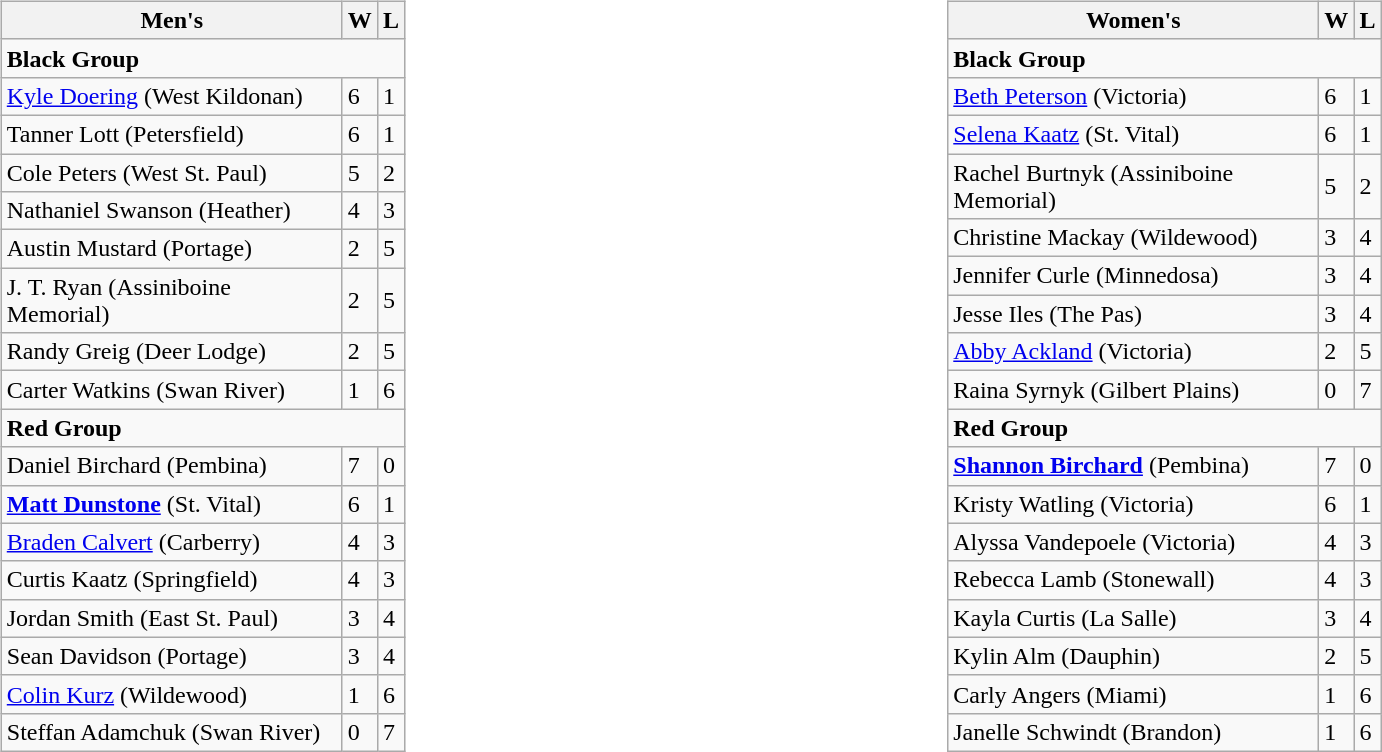<table>
<tr>
<td valign=top width=20%><br><table class=wikitable>
<tr>
<th width=220>Men's</th>
<th>W</th>
<th>L</th>
</tr>
<tr>
<td colspan="3"><strong>Black Group</strong></td>
</tr>
<tr>
<td><a href='#'>Kyle Doering</a> (West Kildonan)</td>
<td>6</td>
<td>1</td>
</tr>
<tr>
<td>Tanner Lott (Petersfield)</td>
<td>6</td>
<td>1</td>
</tr>
<tr>
<td>Cole Peters (West St. Paul)</td>
<td>5</td>
<td>2</td>
</tr>
<tr>
<td>Nathaniel Swanson (Heather)</td>
<td>4</td>
<td>3</td>
</tr>
<tr>
<td>Austin Mustard (Portage)</td>
<td>2</td>
<td>5</td>
</tr>
<tr>
<td>J. T. Ryan (Assiniboine Memorial)</td>
<td>2</td>
<td>5</td>
</tr>
<tr>
<td>Randy Greig (Deer Lodge)</td>
<td>2</td>
<td>5</td>
</tr>
<tr>
<td>Carter Watkins (Swan River)</td>
<td>1</td>
<td>6</td>
</tr>
<tr>
<td colspan="3"><strong>Red Group</strong></td>
</tr>
<tr>
<td>Daniel Birchard (Pembina)</td>
<td>7</td>
<td>0</td>
</tr>
<tr>
<td><strong><a href='#'>Matt Dunstone</a></strong> (St. Vital)</td>
<td>6</td>
<td>1</td>
</tr>
<tr>
<td><a href='#'>Braden Calvert</a> (Carberry)</td>
<td>4</td>
<td>3</td>
</tr>
<tr>
<td>Curtis Kaatz (Springfield)</td>
<td>4</td>
<td>3</td>
</tr>
<tr>
<td>Jordan Smith (East St. Paul)</td>
<td>3</td>
<td>4</td>
</tr>
<tr>
<td>Sean Davidson (Portage)</td>
<td>3</td>
<td>4</td>
</tr>
<tr>
<td><a href='#'>Colin Kurz</a> (Wildewood)</td>
<td>1</td>
<td>6</td>
</tr>
<tr>
<td>Steffan Adamchuk (Swan River)</td>
<td>0</td>
<td>7</td>
</tr>
</table>
</td>
<td valign=top width=20%><br><table class=wikitable>
<tr>
<th width=240>Women's</th>
<th>W</th>
<th>L</th>
</tr>
<tr>
<td colspan="3"><strong>Black Group</strong></td>
</tr>
<tr>
<td><a href='#'>Beth Peterson</a> (Victoria)</td>
<td>6</td>
<td>1</td>
</tr>
<tr>
<td><a href='#'>Selena Kaatz</a> (St. Vital)</td>
<td>6</td>
<td>1</td>
</tr>
<tr>
<td>Rachel Burtnyk (Assiniboine Memorial)</td>
<td>5</td>
<td>2</td>
</tr>
<tr>
<td>Christine Mackay (Wildewood)</td>
<td>3</td>
<td>4</td>
</tr>
<tr>
<td>Jennifer Curle (Minnedosa)</td>
<td>3</td>
<td>4</td>
</tr>
<tr>
<td>Jesse Iles (The Pas)</td>
<td>3</td>
<td>4</td>
</tr>
<tr>
<td><a href='#'>Abby Ackland</a> (Victoria)</td>
<td>2</td>
<td>5</td>
</tr>
<tr>
<td>Raina Syrnyk (Gilbert Plains)</td>
<td>0</td>
<td>7</td>
</tr>
<tr>
<td colspan="3"><strong>Red Group</strong></td>
</tr>
<tr>
<td><strong><a href='#'>Shannon Birchard</a></strong> (Pembina)</td>
<td>7</td>
<td>0</td>
</tr>
<tr>
<td>Kristy Watling (Victoria)</td>
<td>6</td>
<td>1</td>
</tr>
<tr>
<td>Alyssa Vandepoele (Victoria)</td>
<td>4</td>
<td>3</td>
</tr>
<tr>
<td>Rebecca Lamb (Stonewall)</td>
<td>4</td>
<td>3</td>
</tr>
<tr>
<td>Kayla Curtis (La Salle)</td>
<td>3</td>
<td>4</td>
</tr>
<tr>
<td>Kylin Alm (Dauphin)</td>
<td>2</td>
<td>5</td>
</tr>
<tr>
<td>Carly Angers (Miami)</td>
<td>1</td>
<td>6</td>
</tr>
<tr>
<td>Janelle Schwindt (Brandon)</td>
<td>1</td>
<td>6</td>
</tr>
</table>
</td>
</tr>
</table>
